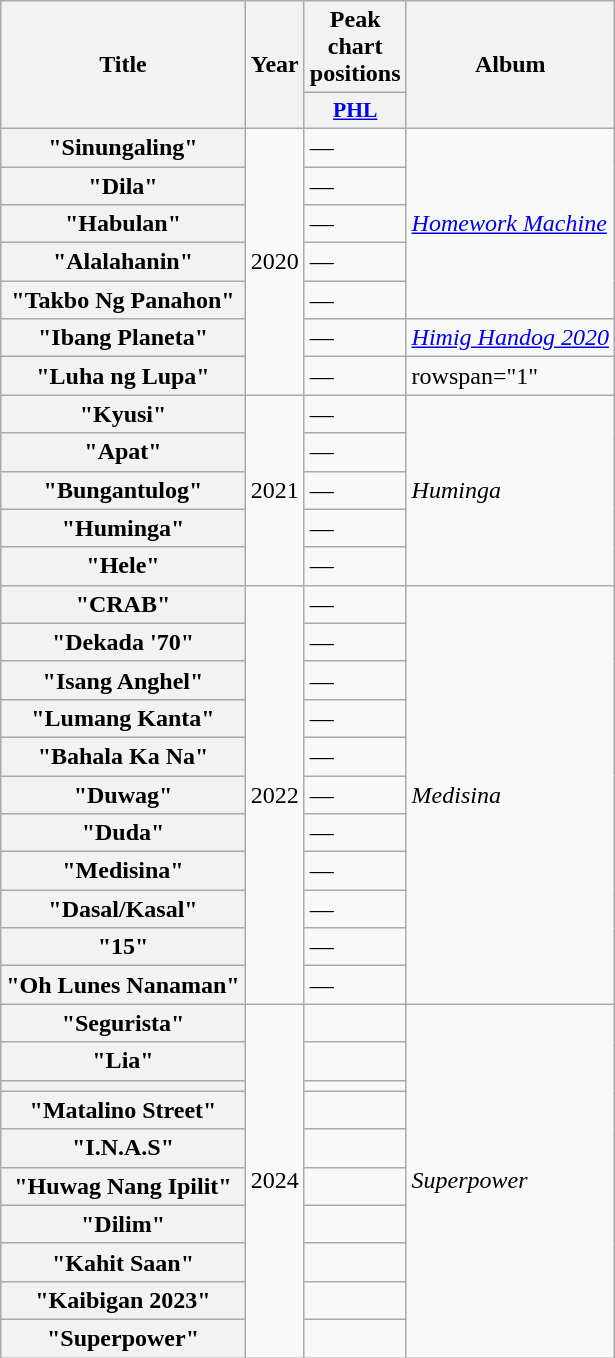<table class="wikitable">
<tr>
<th scope="col" rowspan="2">Title</th>
<th scope="col" rowspan="2">Year</th>
<th scope="col" colspan="1">Peak chart positions</th>
<th scope="col" rowspan="2">Album</th>
</tr>
<tr>
<th scope="col" style="font-size:90%; width:3.5em"><a href='#'>PHL</a></th>
</tr>
<tr>
<th scope="row">"Sinungaling"</th>
<td rowspan="7">2020</td>
<td>—</td>
<td rowspan="5"><em><a href='#'>Homework Machine</a></em></td>
</tr>
<tr>
<th scope="row">"Dila"</th>
<td>—</td>
</tr>
<tr>
<th scope="row">"Habulan"</th>
<td>—</td>
</tr>
<tr>
<th scope="row">"Alalahanin"</th>
<td>—</td>
</tr>
<tr>
<th scope="row">"Takbo Ng Panahon"</th>
<td>—</td>
</tr>
<tr>
<th scope="row">"Ibang Planeta"</th>
<td>—</td>
<td><em><a href='#'>Himig Handog 2020</a></em></td>
</tr>
<tr>
<th scope="row">"Luha ng Lupa"</th>
<td>—</td>
<td>rowspan="1" </td>
</tr>
<tr>
<th scope="row">"Kyusi"</th>
<td rowspan="5">2021</td>
<td>—</td>
<td rowspan="5"><em>Huminga</em></td>
</tr>
<tr>
<th scope="row">"Apat"</th>
<td>—</td>
</tr>
<tr>
<th scope="row">"Bungantulog"</th>
<td>—</td>
</tr>
<tr>
<th scope="row">"Huminga"</th>
<td>—</td>
</tr>
<tr>
<th scope="row">"Hele"</th>
<td>—</td>
</tr>
<tr>
<th>"CRAB"</th>
<td rowspan="11">2022</td>
<td>—</td>
<td rowspan="11"><em>Medisina</em></td>
</tr>
<tr>
<th>"Dekada '70"</th>
<td>—</td>
</tr>
<tr>
<th scope="row">"Isang Anghel"</th>
<td>—</td>
</tr>
<tr>
<th>"Lumang Kanta"</th>
<td>—</td>
</tr>
<tr>
<th>"Bahala Ka Na"</th>
<td>—</td>
</tr>
<tr>
<th scope="row">"Duwag"</th>
<td>—</td>
</tr>
<tr>
<th scope="row">"Duda"</th>
<td>—</td>
</tr>
<tr>
<th scope="row">"Medisina"</th>
<td>—</td>
</tr>
<tr>
<th scope="row">"Dasal/Kasal"</th>
<td>—</td>
</tr>
<tr>
<th>"15"</th>
<td>—</td>
</tr>
<tr>
<th scope="row">"Oh Lunes Nanaman"</th>
<td>—</td>
</tr>
<tr>
<th scope="row">"Segurista"</th>
<td rowspan="10">2024</td>
<td></td>
<td rowspan="10"><em>Superpower</em></td>
</tr>
<tr>
<th scope="row">"Lia"</th>
<td></td>
</tr>
<tr>
<th></th>
<td></td>
</tr>
<tr>
<th>"Matalino Street"</th>
<td></td>
</tr>
<tr>
<th>"I.N.A.S"</th>
<td></td>
</tr>
<tr>
<th>"Huwag Nang Ipilit"</th>
<td></td>
</tr>
<tr>
<th>"Dilim"</th>
<td></td>
</tr>
<tr>
<th>"Kahit Saan"</th>
<td></td>
</tr>
<tr>
<th>"Kaibigan 2023"</th>
<td></td>
</tr>
<tr>
<th>"Superpower"</th>
<td></td>
</tr>
</table>
